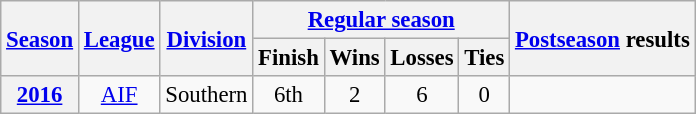<table class="wikitable" style="text-align:center; font-size: 95%;">
<tr>
<th rowspan="2"><a href='#'>Season</a></th>
<th rowspan="2"><a href='#'>League</a></th>
<th rowspan="2"><a href='#'>Division</a></th>
<th colspan="4"><a href='#'>Regular season</a></th>
<th rowspan="2"><a href='#'>Postseason</a> results</th>
</tr>
<tr>
<th>Finish</th>
<th>Wins</th>
<th>Losses</th>
<th>Ties</th>
</tr>
<tr>
<th><a href='#'>2016</a></th>
<td><a href='#'>AIF</a></td>
<td>Southern</td>
<td>6th</td>
<td>2</td>
<td>6</td>
<td>0</td>
<td></td>
</tr>
</table>
